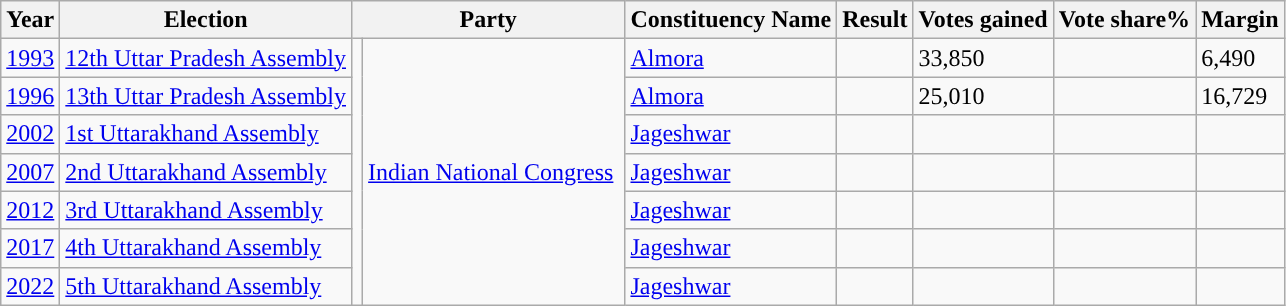<table class="wikitable">
<tr>
<th>Year</th>
<th>Election</th>
<th colspan="2">Party</th>
<th>Constituency Name</th>
<th>Result</th>
<th>Votes gained</th>
<th>Vote share%</th>
<th>Margin</th>
</tr>
<tr>
<td><a href='#'>1993</a></td>
<td><a href='#'>12th Uttar Pradesh Assembly</a></td>
<td rowspan="7" style="background-color: "></td>
<td rowspan="7"><a href='#'>Indian National Congress</a> </td>
<td><a href='#'>Almora</a></td>
<td></td>
<td>33,850</td>
<td></td>
<td>6,490</td>
</tr>
<tr>
<td><a href='#'>1996</a></td>
<td><a href='#'>13th Uttar Pradesh Assembly</a></td>
<td><a href='#'>Almora</a></td>
<td></td>
<td>25,010</td>
<td></td>
<td>16,729</td>
</tr>
<tr>
<td><a href='#'>2002</a></td>
<td><a href='#'>1st Uttarakhand Assembly</a></td>
<td><a href='#'>Jageshwar</a></td>
<td></td>
<td></td>
<td></td>
<td></td>
</tr>
<tr>
<td><a href='#'>2007</a></td>
<td><a href='#'>2nd Uttarakhand Assembly</a></td>
<td><a href='#'>Jageshwar</a></td>
<td></td>
<td></td>
<td></td>
<td></td>
</tr>
<tr>
<td><a href='#'>2012</a></td>
<td><a href='#'>3rd Uttarakhand Assembly</a></td>
<td><a href='#'>Jageshwar</a></td>
<td></td>
<td></td>
<td></td>
<td></td>
</tr>
<tr>
<td><a href='#'>2017</a></td>
<td><a href='#'>4th Uttarakhand Assembly</a></td>
<td><a href='#'>Jageshwar</a></td>
<td></td>
<td></td>
<td></td>
<td></td>
</tr>
<tr>
<td><a href='#'>2022</a></td>
<td><a href='#'>5th Uttarakhand Assembly</a></td>
<td><a href='#'>Jageshwar</a></td>
<td></td>
<td></td>
<td></td>
<td></td>
</tr>
</table>
